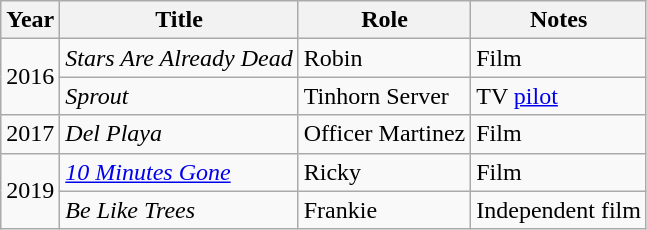<table class="wikitable sortable">
<tr>
<th>Year</th>
<th>Title</th>
<th>Role</th>
<th>Notes</th>
</tr>
<tr>
<td rowspan="2">2016</td>
<td><em>Stars Are Already Dead</em></td>
<td>Robin</td>
<td>Film</td>
</tr>
<tr>
<td><em>Sprout</em></td>
<td>Tinhorn Server</td>
<td>TV <a href='#'>pilot</a></td>
</tr>
<tr>
<td>2017</td>
<td><em>Del Playa</em></td>
<td>Officer Martinez</td>
<td>Film</td>
</tr>
<tr>
<td rowspan="2">2019</td>
<td><em><a href='#'>10 Minutes Gone</a></em></td>
<td>Ricky</td>
<td>Film</td>
</tr>
<tr>
<td><em>Be Like Trees</em></td>
<td>Frankie</td>
<td>Independent film</td>
</tr>
</table>
